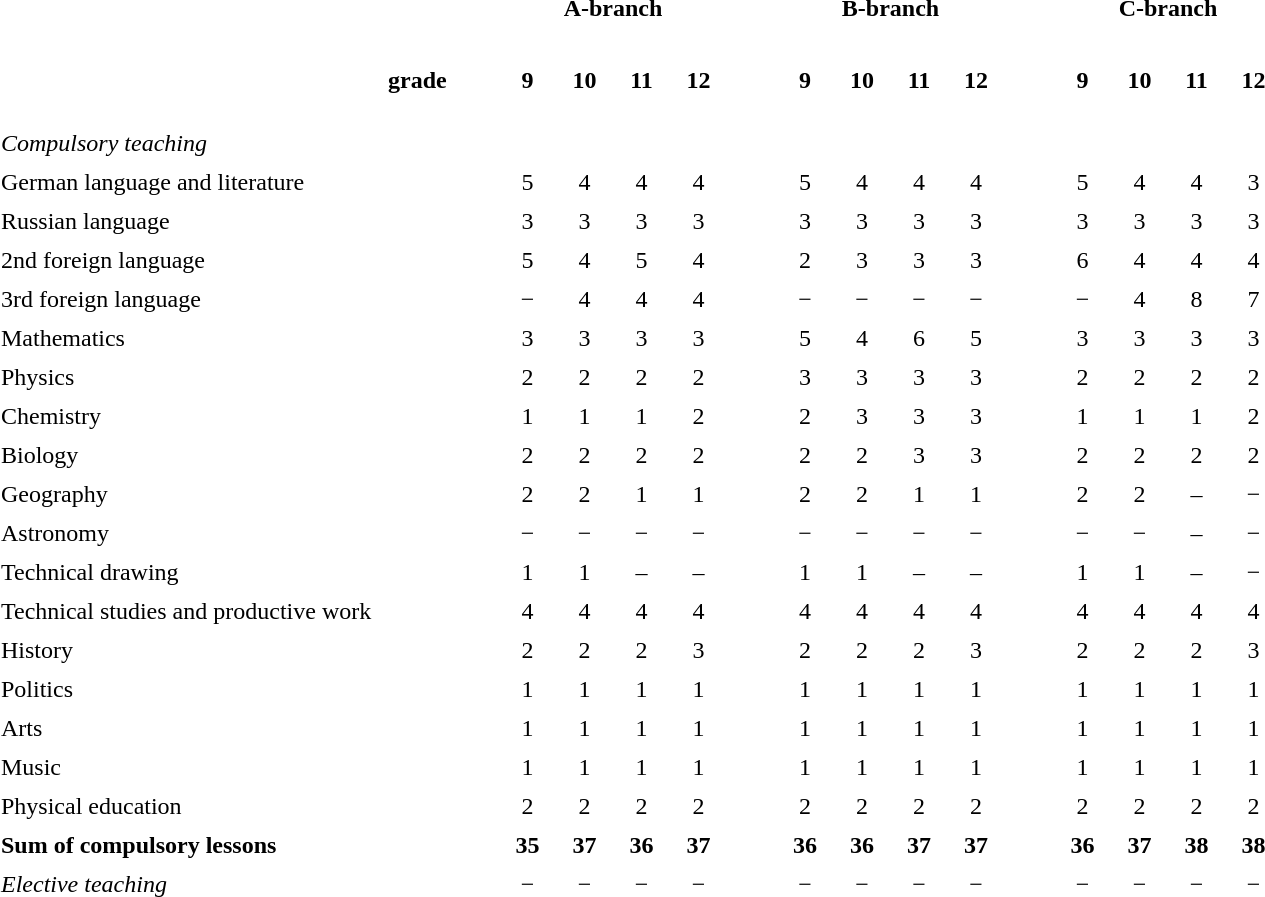<table class="hintergrundfarbe1 rahmenfarbe1" cellpadding="4" style="border:0px solid #999; border-collapse:collapse; margin:1em 0;">
<tr>
<td style="width:250px; height:30px"></td>
<td style="width:70px"></td>
<td style="text-align:center" colspan="4"><strong>A-branch</strong></td>
<td style="width:25px"></td>
<td style="text-align:center" colspan="4"><strong>B-branch</strong></td>
<td style="width:25px"></td>
<td style="text-align:center" colspan="4"><strong>C-branch</strong></td>
</tr>
<tr>
<td style="width:250px; height:50px"></td>
<td style="width:70px"><strong>grade</strong></td>
<td style="width:30px; text-align:center"><strong>9</strong></td>
<td style="width:30px; text-align:center"><strong>10</strong></td>
<td style="width:30px; text-align:center"><strong>11</strong></td>
<td style="width:30px; text-align:center"><strong>12</strong></td>
<td></td>
<td style="width:30px; text-align:center"><strong>9</strong></td>
<td style="width:30px; text-align:center"><strong>10</strong></td>
<td style="width:30px; text-align:center"><strong>11</strong></td>
<td style="width:30px; text-align:center"><strong>12</strong></td>
<td></td>
<td style="width:30px; text-align:center"><strong>9</strong></td>
<td style="width:30px; text-align:center"><strong>10</strong></td>
<td style="width:30px; text-align:center"><strong>11</strong></td>
<td style="width:30px; text-align:center"><strong>12</strong></td>
</tr>
<tr>
<td colspan="12"><em>Compulsory teaching</em></td>
</tr>
<tr>
<td>German language and literature</td>
<td></td>
<td style="text-align:center">5</td>
<td style="text-align:center">4</td>
<td style="text-align:center">4</td>
<td style="text-align:center">4</td>
<td></td>
<td style="text-align:center">5</td>
<td style="text-align:center">4</td>
<td style="text-align:center">4</td>
<td style="text-align:center">4</td>
<td></td>
<td style="text-align:center">5</td>
<td style="text-align:center">4</td>
<td style="text-align:center">4</td>
<td style="text-align:center">3</td>
</tr>
<tr>
<td>Russian language</td>
<td></td>
<td style="text-align:center">3</td>
<td style="text-align:center">3</td>
<td style="text-align:center">3</td>
<td style="text-align:center">3</td>
<td></td>
<td style="text-align:center">3</td>
<td style="text-align:center">3</td>
<td style="text-align:center">3</td>
<td style="text-align:center">3</td>
<td></td>
<td style="text-align:center">3</td>
<td style="text-align:center">3</td>
<td style="text-align:center">3</td>
<td style="text-align:center">3</td>
</tr>
<tr>
<td>2nd foreign language</td>
<td></td>
<td style="text-align:center">5</td>
<td style="text-align:center">4</td>
<td style="text-align:center">5</td>
<td style="text-align:center">4</td>
<td></td>
<td style="text-align:center">2</td>
<td style="text-align:center">3</td>
<td style="text-align:center">3</td>
<td style="text-align:center">3</td>
<td></td>
<td style="text-align:center">6</td>
<td style="text-align:center">4</td>
<td style="text-align:center">4</td>
<td style="text-align:center">4</td>
</tr>
<tr>
<td>3rd foreign language</td>
<td></td>
<td style="text-align:center">−</td>
<td style="text-align:center">4</td>
<td style="text-align:center">4</td>
<td style="text-align:center">4</td>
<td></td>
<td style="text-align:center">−</td>
<td style="text-align:center">−</td>
<td style="text-align:center">−</td>
<td style="text-align:center">−</td>
<td></td>
<td style="text-align:center">−</td>
<td style="text-align:center">4</td>
<td style="text-align:center">8</td>
<td style="text-align:center">7</td>
</tr>
<tr>
<td>Mathematics</td>
<td></td>
<td style="text-align:center">3</td>
<td style="text-align:center">3</td>
<td style="text-align:center">3</td>
<td style="text-align:center">3</td>
<td></td>
<td style="text-align:center">5</td>
<td style="text-align:center">4</td>
<td style="text-align:center">6</td>
<td style="text-align:center">5</td>
<td></td>
<td style="text-align:center">3</td>
<td style="text-align:center">3</td>
<td style="text-align:center">3</td>
<td style="text-align:center">3</td>
</tr>
<tr>
<td>Physics</td>
<td></td>
<td style="text-align:center">2</td>
<td style="text-align:center">2</td>
<td style="text-align:center">2</td>
<td style="text-align:center">2</td>
<td></td>
<td style="text-align:center">3</td>
<td style="text-align:center">3</td>
<td style="text-align:center">3</td>
<td style="text-align:center">3</td>
<td></td>
<td style="text-align:center">2</td>
<td style="text-align:center">2</td>
<td style="text-align:center">2</td>
<td style="text-align:center">2</td>
</tr>
<tr>
<td>Chemistry</td>
<td></td>
<td style="text-align:center">1</td>
<td style="text-align:center">1</td>
<td style="text-align:center">1</td>
<td style="text-align:center">2</td>
<td></td>
<td style="text-align:center">2</td>
<td style="text-align:center">3</td>
<td style="text-align:center">3</td>
<td style="text-align:center">3</td>
<td></td>
<td style="text-align:center">1</td>
<td style="text-align:center">1</td>
<td style="text-align:center">1</td>
<td style="text-align:center">2</td>
</tr>
<tr>
<td>Biology</td>
<td></td>
<td style="text-align:center">2</td>
<td style="text-align:center">2</td>
<td style="text-align:center">2</td>
<td style="text-align:center">2</td>
<td></td>
<td style="text-align:center">2</td>
<td style="text-align:center">2</td>
<td style="text-align:center">3</td>
<td style="text-align:center">3</td>
<td></td>
<td style="text-align:center">2</td>
<td style="text-align:center">2</td>
<td style="text-align:center">2</td>
<td style="text-align:center">2</td>
</tr>
<tr>
<td>Geography</td>
<td></td>
<td style="text-align:center">2</td>
<td style="text-align:center">2</td>
<td style="text-align:center">1</td>
<td style="text-align:center">1</td>
<td></td>
<td style="text-align:center">2</td>
<td style="text-align:center">2</td>
<td style="text-align:center">1</td>
<td style="text-align:center">1</td>
<td></td>
<td style="text-align:center">2</td>
<td style="text-align:center">2</td>
<td style="text-align:center">–</td>
<td style="text-align:center">−</td>
</tr>
<tr>
<td>Astronomy</td>
<td></td>
<td style="text-align:center">−</td>
<td style="text-align:center">−</td>
<td style="text-align:center">−</td>
<td style="text-align:center">−</td>
<td></td>
<td style="text-align:center">−</td>
<td style="text-align:center">−</td>
<td style="text-align:center">−</td>
<td style="text-align:center">−</td>
<td></td>
<td style="text-align:center">−</td>
<td style="text-align:center">−</td>
<td style="text-align:center">–</td>
<td style="text-align:center">−</td>
</tr>
<tr>
<td>Technical drawing</td>
<td></td>
<td style="text-align:center">1</td>
<td style="text-align:center">1</td>
<td style="text-align:center">–</td>
<td style="text-align:center">–</td>
<td></td>
<td style="text-align:center">1</td>
<td style="text-align:center">1</td>
<td style="text-align:center">–</td>
<td style="text-align:center">–</td>
<td></td>
<td style="text-align:center">1</td>
<td style="text-align:center">1</td>
<td style="text-align:center">–</td>
<td style="text-align:center">−</td>
</tr>
<tr>
<td>Technical studies and productive work</td>
<td></td>
<td style="text-align:center">4</td>
<td style="text-align:center">4</td>
<td style="text-align:center">4</td>
<td style="text-align:center">4</td>
<td></td>
<td style="text-align:center">4</td>
<td style="text-align:center">4</td>
<td style="text-align:center">4</td>
<td style="text-align:center">4</td>
<td></td>
<td style="text-align:center">4</td>
<td style="text-align:center">4</td>
<td style="text-align:center">4</td>
<td style="text-align:center">4</td>
</tr>
<tr>
<td>History</td>
<td></td>
<td style="text-align:center">2</td>
<td style="text-align:center">2</td>
<td style="text-align:center">2</td>
<td style="text-align:center">3</td>
<td></td>
<td style="text-align:center">2</td>
<td style="text-align:center">2</td>
<td style="text-align:center">2</td>
<td style="text-align:center">3</td>
<td></td>
<td style="text-align:center">2</td>
<td style="text-align:center">2</td>
<td style="text-align:center">2</td>
<td style="text-align:center">3</td>
</tr>
<tr>
<td>Politics</td>
<td></td>
<td style="text-align:center">1</td>
<td style="text-align:center">1</td>
<td style="text-align:center">1</td>
<td style="text-align:center">1</td>
<td></td>
<td style="text-align:center">1</td>
<td style="text-align:center">1</td>
<td style="text-align:center">1</td>
<td style="text-align:center">1</td>
<td></td>
<td style="text-align:center">1</td>
<td style="text-align:center">1</td>
<td style="text-align:center">1</td>
<td style="text-align:center">1</td>
</tr>
<tr>
<td>Arts</td>
<td></td>
<td style="text-align:center">1</td>
<td style="text-align:center">1</td>
<td style="text-align:center">1</td>
<td style="text-align:center">1</td>
<td></td>
<td style="text-align:center">1</td>
<td style="text-align:center">1</td>
<td style="text-align:center">1</td>
<td style="text-align:center">1</td>
<td></td>
<td style="text-align:center">1</td>
<td style="text-align:center">1</td>
<td style="text-align:center">1</td>
<td style="text-align:center">1</td>
</tr>
<tr>
<td>Music</td>
<td></td>
<td style="text-align:center">1</td>
<td style="text-align:center">1</td>
<td style="text-align:center">1</td>
<td style="text-align:center">1</td>
<td></td>
<td style="text-align:center">1</td>
<td style="text-align:center">1</td>
<td style="text-align:center">1</td>
<td style="text-align:center">1</td>
<td></td>
<td style="text-align:center">1</td>
<td style="text-align:center">1</td>
<td style="text-align:center">1</td>
<td style="text-align:center">1</td>
</tr>
<tr>
<td>Physical education</td>
<td></td>
<td style="text-align:center">2</td>
<td style="text-align:center">2</td>
<td style="text-align:center">2</td>
<td style="text-align:center">2</td>
<td></td>
<td style="text-align:center">2</td>
<td style="text-align:center">2</td>
<td style="text-align:center">2</td>
<td style="text-align:center">2</td>
<td></td>
<td style="text-align:center">2</td>
<td style="text-align:center">2</td>
<td style="text-align:center">2</td>
<td style="text-align:center">2</td>
</tr>
<tr>
<td><strong>Sum of compulsory lessons</strong></td>
<td></td>
<td style="text-align:center"><strong>35</strong></td>
<td style="text-align:center"><strong>37</strong></td>
<td style="text-align:center"><strong>36</strong></td>
<td style="text-align:center"><strong>37</strong></td>
<td></td>
<td style="text-align:center"><strong>36</strong></td>
<td style="text-align:center"><strong>36</strong></td>
<td style="text-align:center"><strong>37</strong></td>
<td style="text-align:center"><strong>37</strong></td>
<td></td>
<td style="text-align:center"><strong>36</strong></td>
<td style="text-align:center"><strong>37</strong></td>
<td style="text-align:center"><strong>38</strong></td>
<td style="text-align:center"><strong>38</strong></td>
</tr>
<tr>
<td><em>Elective teaching</em></td>
<td></td>
<td style="text-align:center">−</td>
<td style="text-align:center">−</td>
<td style="text-align:center">−</td>
<td style="text-align:center">−</td>
<td></td>
<td style="text-align:center">−</td>
<td style="text-align:center">−</td>
<td style="text-align:center">−</td>
<td style="text-align:center">−</td>
<td></td>
<td style="text-align:center">−</td>
<td style="text-align:center">−</td>
<td style="text-align:center">−</td>
<td style="text-align:center">−</td>
</tr>
<tr>
</tr>
</table>
